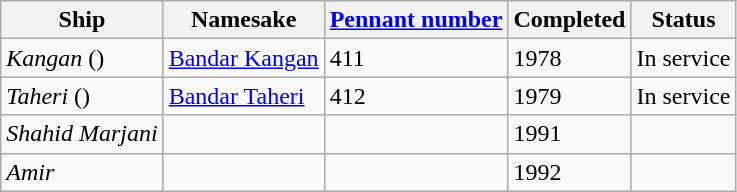<table class="wikitable">
<tr>
<th>Ship</th>
<th>Namesake</th>
<th><a href='#'>Pennant number</a></th>
<th>Completed</th>
<th>Status</th>
</tr>
<tr>
<td><em>Kangan</em> ()</td>
<td><a href='#'>Bandar Kangan</a></td>
<td>411</td>
<td>1978</td>
<td>In service</td>
</tr>
<tr>
<td><em>Taheri</em> ()</td>
<td><a href='#'>Bandar Taheri</a></td>
<td>412</td>
<td>1979</td>
<td>In service</td>
</tr>
<tr>
<td><em>Shahid Marjani</em></td>
<td></td>
<td></td>
<td>1991</td>
<td></td>
</tr>
<tr>
<td><em>Amir</em></td>
<td></td>
<td></td>
<td>1992</td>
<td></td>
</tr>
</table>
